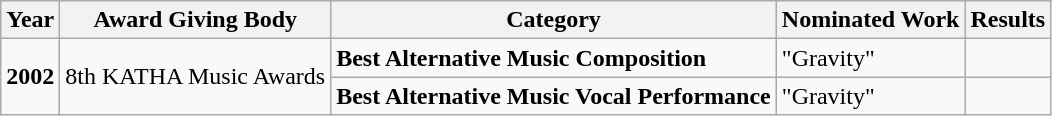<table class="wikitable">
<tr>
<th>Year</th>
<th>Award Giving Body</th>
<th>Category</th>
<th>Nominated Work</th>
<th>Results</th>
</tr>
<tr>
<td rowspan=2><strong>2002</strong></td>
<td rowspan=2>8th KATHA Music Awards</td>
<td><strong>Best Alternative Music Composition</strong></td>
<td>"Gravity"</td>
<td></td>
</tr>
<tr>
<td><strong>Best Alternative Music Vocal Performance</strong></td>
<td>"Gravity"</td>
<td></td>
</tr>
</table>
